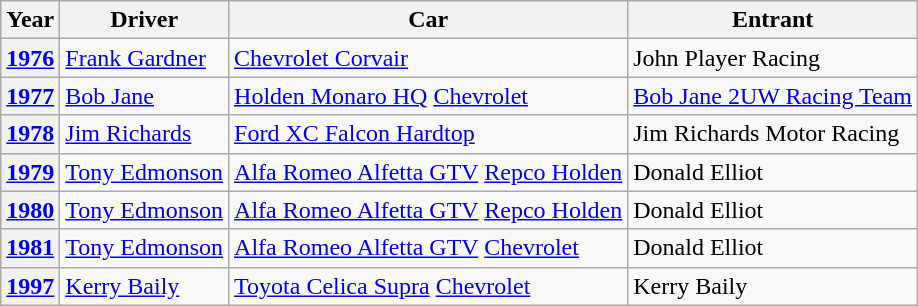<table class="wikitable">
<tr style="font-weight:bold">
<th>Year</th>
<th>Driver</th>
<th>Car</th>
<th>Entrant</th>
</tr>
<tr>
<th><a href='#'>1976</a></th>
<td> <a href='#'>Frank Gardner</a></td>
<td><a href='#'>Chevrolet Corvair</a></td>
<td>John Player Racing</td>
</tr>
<tr>
<th><a href='#'>1977</a></th>
<td> <a href='#'>Bob Jane</a></td>
<td><a href='#'>Holden Monaro HQ</a> <a href='#'>Chevrolet</a></td>
<td><a href='#'>Bob Jane 2UW Racing Team</a></td>
</tr>
<tr>
<th><a href='#'>1978</a></th>
<td> <a href='#'>Jim Richards</a></td>
<td><a href='#'>Ford XC Falcon Hardtop</a></td>
<td>Jim Richards Motor Racing</td>
</tr>
<tr>
<th><a href='#'>1979</a></th>
<td> <a href='#'>Tony Edmonson</a></td>
<td><a href='#'>Alfa Romeo Alfetta GTV</a> <a href='#'>Repco Holden</a></td>
<td>Donald Elliot</td>
</tr>
<tr>
<th><a href='#'>1980</a></th>
<td> <a href='#'>Tony Edmonson</a></td>
<td><a href='#'>Alfa Romeo Alfetta GTV</a> <a href='#'>Repco Holden</a></td>
<td>Donald Elliot</td>
</tr>
<tr>
<th><a href='#'>1981</a></th>
<td> <a href='#'>Tony Edmonson</a></td>
<td><a href='#'>Alfa Romeo Alfetta GTV</a> <a href='#'>Chevrolet</a></td>
<td>Donald Elliot</td>
</tr>
<tr>
<th><a href='#'>1997</a></th>
<td> <a href='#'>Kerry Baily</a></td>
<td><a href='#'>Toyota Celica Supra</a> <a href='#'>Chevrolet</a></td>
<td>Kerry Baily</td>
</tr>
</table>
